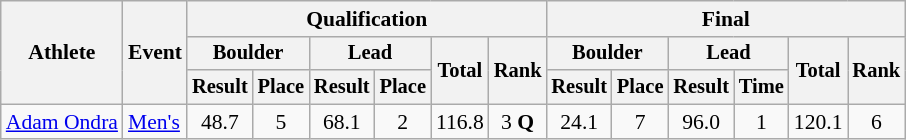<table class="wikitable" style="font-size:90%">
<tr>
<th rowspan="3">Athlete</th>
<th rowspan="3">Event</th>
<th colspan="6">Qualification</th>
<th colspan="7">Final</th>
</tr>
<tr style="font-size: 95%">
<th colspan="2">Boulder</th>
<th colspan="2">Lead</th>
<th rowspan="2">Total</th>
<th rowspan="2">Rank</th>
<th colspan="2">Boulder</th>
<th colspan="2">Lead</th>
<th rowspan="2">Total</th>
<th rowspan="2">Rank</th>
</tr>
<tr style="font-size: 95%">
<th>Result</th>
<th>Place</th>
<th>Result</th>
<th>Place</th>
<th>Result</th>
<th>Place</th>
<th>Result</th>
<th>Time</th>
</tr>
<tr align=center>
<td align=left><a href='#'>Adam Ondra</a></td>
<td align=left><a href='#'>Men's</a></td>
<td>48.7</td>
<td>5</td>
<td>68.1</td>
<td>2</td>
<td>116.8</td>
<td>3 <strong>Q</strong></td>
<td>24.1</td>
<td>7</td>
<td>96.0</td>
<td>1</td>
<td>120.1</td>
<td>6</td>
</tr>
</table>
